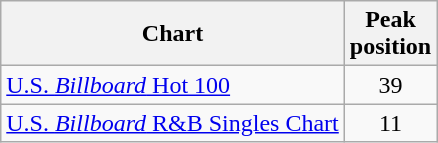<table class="wikitable">
<tr>
<th align="left">Chart</th>
<th align="center">Peak<br>position</th>
</tr>
<tr>
<td align="left"><a href='#'>U.S. <em>Billboard</em> Hot 100</a></td>
<td align="center">39</td>
</tr>
<tr>
<td align="left"><a href='#'>U.S. <em>Billboard</em> R&B Singles Chart</a></td>
<td align="center">11</td>
</tr>
</table>
